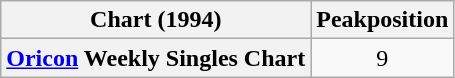<table class="wikitable plainrowheaders" style="text-align:center;">
<tr>
<th>Chart (1994)</th>
<th>Peakposition</th>
</tr>
<tr>
<th scope="row"><a href='#'>Oricon</a> Weekly Singles Chart</th>
<td>9</td>
</tr>
</table>
